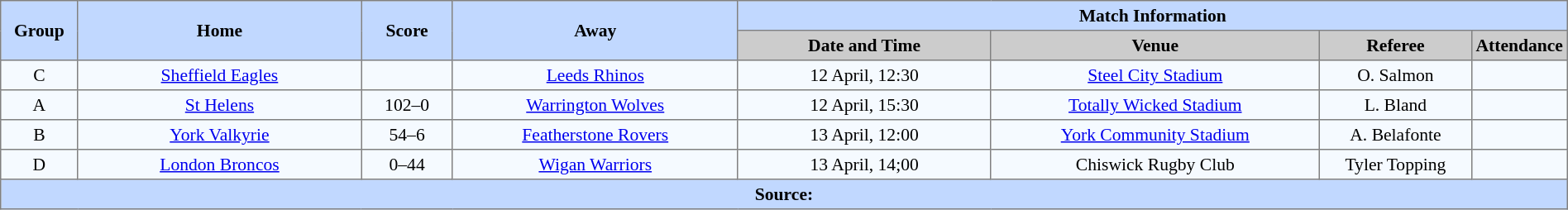<table border=1 style="border-collapse:collapse; font-size:90%; text-align:center;" cellpadding=3 cellspacing=0 width=100%>
<tr bgcolor=#C1D8FF>
<th scope="col" rowspan=2 width=5%>Group</th>
<th scope="col" rowspan=2 width=19%>Home</th>
<th scope="col" rowspan=2 width=6%>Score</th>
<th scope="col" rowspan=2 width=19%>Away</th>
<th colspan=4>Match Information</th>
</tr>
<tr bgcolor=#CCCCCC>
<th scope="col" width=17%>Date and Time</th>
<th scope="col" width=22%>Venue</th>
<th scope="col" width=10%>Referee</th>
<th scope="col" width=7%>Attendance</th>
</tr>
<tr bgcolor=#F5FAFF>
<td>C</td>
<td><a href='#'>Sheffield Eagles</a></td>
<td></td>
<td><a href='#'>Leeds Rhinos</a></td>
<td>12 April, 12:30</td>
<td><a href='#'>Steel City Stadium</a></td>
<td>O. Salmon</td>
<td></td>
</tr>
<tr bgcolor=#F5FAFF>
<td>A</td>
<td><a href='#'>St Helens</a></td>
<td>102–0</td>
<td><a href='#'> Warrington Wolves</a></td>
<td>12 April, 15:30</td>
<td><a href='#'>Totally Wicked Stadium</a></td>
<td>L. Bland</td>
<td></td>
</tr>
<tr bgcolor=#F5FAFF>
<td>B</td>
<td><a href='#'>York Valkyrie</a></td>
<td>54–6</td>
<td><a href='#'>Featherstone Rovers</a></td>
<td>13 April, 12:00</td>
<td><a href='#'>York Community Stadium</a></td>
<td>A. Belafonte</td>
<td></td>
</tr>
<tr bgcolor=#F5FAFF>
<td>D</td>
<td><a href='#'>London Broncos</a></td>
<td>0–44</td>
<td><a href='#'>Wigan Warriors</a></td>
<td>13 April, 14;00</td>
<td>Chiswick Rugby Club</td>
<td>Tyler Topping</td>
<td></td>
</tr>
<tr style="background:#c1d8ff;">
<th colspan=8>Source:</th>
</tr>
</table>
